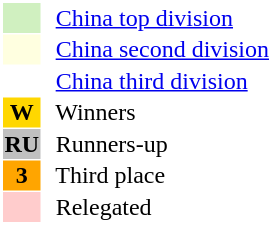<table style="border: 1px solid #ffffff; background-color: #ffffff" cellspacing="1" cellpadding="1">
<tr>
<td bgcolor="#D0F0C0" width="20"></td>
<td bgcolor="#ffffff" align="left">  <a href='#'>China top division</a></td>
</tr>
<tr>
<td bgcolor="#FFFFE0" width="20"></td>
<td bgcolor="#ffffff" align="left">  <a href='#'>China second division</a></td>
</tr>
<tr>
<th bgcolor="#ffffff" width="20"></th>
<td bgcolor="#ffffff" align="left">  <a href='#'>China third division</a></td>
</tr>
<tr>
<th bgcolor="#FFD700" width="20">W</th>
<td bgcolor="#ffffff" align="left">  Winners</td>
</tr>
<tr>
<th bgcolor="#C0C0C0" width="20">RU</th>
<td bgcolor="#ffffff" align="left">  Runners-up</td>
</tr>
<tr>
<th bgcolor="#FFA500" width="20">3</th>
<td bgcolor="#ffffff" align="left">  Third place</td>
</tr>
<tr>
<th bgcolor="#ffcccc" width="20"></th>
<td bgcolor="#ffffff" align="left">  Relegated</td>
</tr>
</table>
